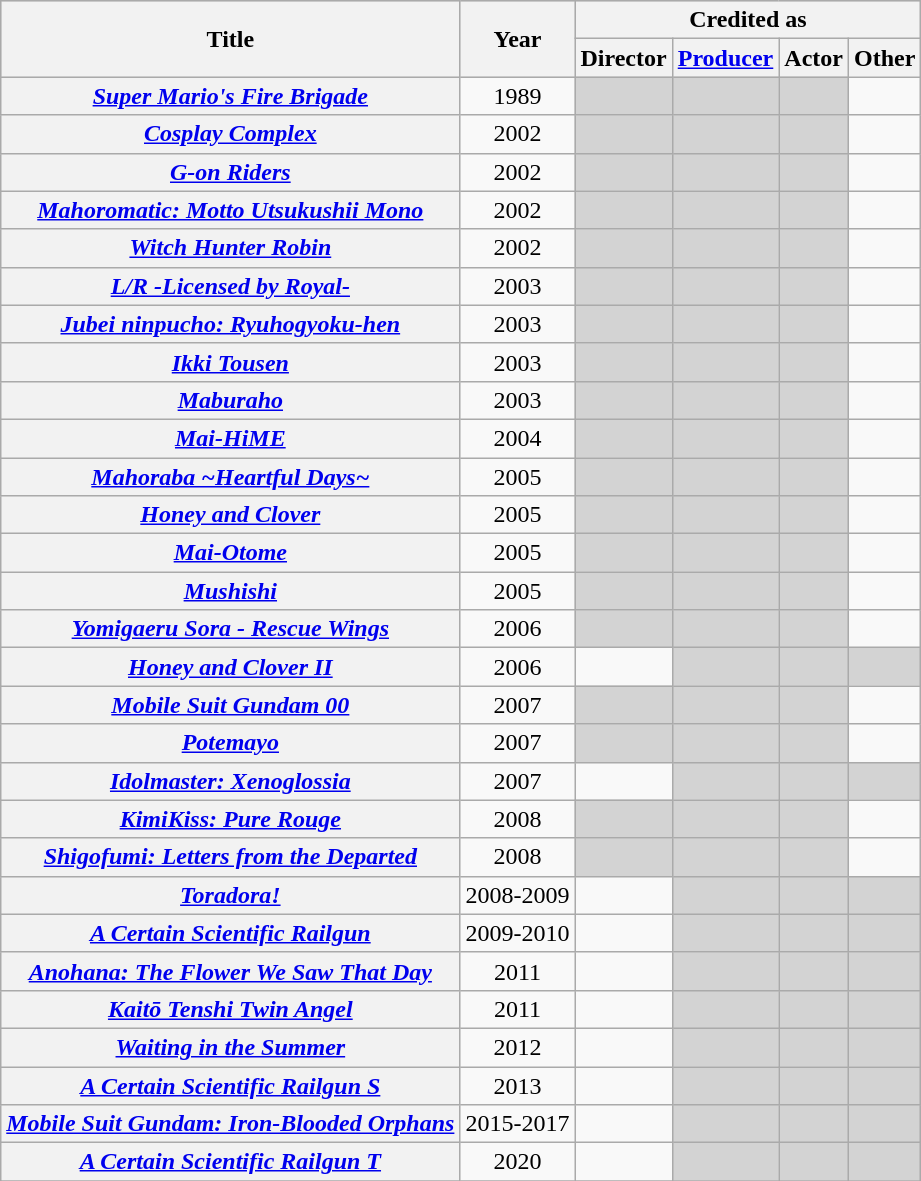<table class="wikitable plainrowheaders sortable">
<tr style="background:#ccc; text-align:center;">
<th scope="col" rowspan="2">Title</th>
<th scope="col" rowspan="2">Year</th>
<th scope="col" colspan="4">Credited as</th>
</tr>
<tr>
<th scope="col">Director</th>
<th scope="col"><a href='#'>Producer</a></th>
<th scope="col">Actor</th>
<th scope="col">Other</th>
</tr>
<tr>
<th scope=row><em><a href='#'>Super Mario's Fire Brigade</a></em></th>
<td style="text-align:center;">1989</td>
<td style="background:#d3d3d3;"></td>
<td style="background:#d3d3d3;"></td>
<td style="background:#d3d3d3;"></td>
<td></td>
</tr>
<tr>
<th scope=row><em><a href='#'>Cosplay Complex</a></em></th>
<td style="text-align:center;">2002</td>
<td style="background:#d3d3d3;"></td>
<td style="background:#d3d3d3;"></td>
<td style="background:#d3d3d3;"></td>
<td></td>
</tr>
<tr>
<th scope=row><em><a href='#'>G-on Riders</a></em></th>
<td style="text-align:center;">2002</td>
<td style="background:#d3d3d3;"></td>
<td style="background:#d3d3d3;"></td>
<td style="background:#d3d3d3;"></td>
<td></td>
</tr>
<tr>
<th scope=row><em><a href='#'>Mahoromatic: Motto Utsukushii Mono</a></em></th>
<td style="text-align:center;">2002</td>
<td style="background:#d3d3d3;"></td>
<td style="background:#d3d3d3;"></td>
<td style="background:#d3d3d3;"></td>
<td></td>
</tr>
<tr>
<th scope=row><em><a href='#'>Witch Hunter Robin</a></em></th>
<td style="text-align:center;">2002</td>
<td style="background:#d3d3d3;"></td>
<td style="background:#d3d3d3;"></td>
<td style="background:#d3d3d3;"></td>
<td></td>
</tr>
<tr>
<th scope=row><em><a href='#'>L/R -Licensed by Royal-</a></em></th>
<td style="text-align:center;">2003</td>
<td style="background:#d3d3d3;"></td>
<td style="background:#d3d3d3;"></td>
<td style="background:#d3d3d3;"></td>
<td></td>
</tr>
<tr>
<th scope=row><em><a href='#'>Jubei ninpucho: Ryuhogyoku-hen</a></em></th>
<td style="text-align:center;">2003</td>
<td style="background:#d3d3d3;"></td>
<td style="background:#d3d3d3;"></td>
<td style="background:#d3d3d3;"></td>
<td></td>
</tr>
<tr>
<th scope=row><em><a href='#'>Ikki Tousen</a></em></th>
<td style="text-align:center;">2003</td>
<td style="background:#d3d3d3;"></td>
<td style="background:#d3d3d3;"></td>
<td style="background:#d3d3d3;"></td>
<td></td>
</tr>
<tr>
<th scope=row><em><a href='#'>Maburaho</a></em></th>
<td style="text-align:center;">2003</td>
<td style="background:#d3d3d3;"></td>
<td style="background:#d3d3d3;"></td>
<td style="background:#d3d3d3;"></td>
<td></td>
</tr>
<tr>
<th scope=row><em><a href='#'>Mai-HiME</a></em></th>
<td style="text-align:center;">2004</td>
<td style="background:#d3d3d3;"></td>
<td style="background:#d3d3d3;"></td>
<td style="background:#d3d3d3;"></td>
<td></td>
</tr>
<tr>
<th scope=row><em><a href='#'>Mahoraba ~Heartful Days~</a></em></th>
<td style="text-align:center;">2005</td>
<td style="background:#d3d3d3;"></td>
<td style="background:#d3d3d3;"></td>
<td style="background:#d3d3d3;"></td>
<td></td>
</tr>
<tr>
<th scope=row><em><a href='#'>Honey and Clover</a></em></th>
<td style="text-align:center;">2005</td>
<td style="background:#d3d3d3;"></td>
<td style="background:#d3d3d3;"></td>
<td style="background:#d3d3d3;"></td>
<td></td>
</tr>
<tr>
<th scope=row><em><a href='#'>Mai-Otome</a></em></th>
<td style="text-align:center;">2005</td>
<td style="background:#d3d3d3;"></td>
<td style="background:#d3d3d3;"></td>
<td style="background:#d3d3d3;"></td>
<td></td>
</tr>
<tr>
<th scope=row><em><a href='#'>Mushishi</a></em></th>
<td style="text-align:center;">2005</td>
<td style="background:#d3d3d3;"></td>
<td style="background:#d3d3d3;"></td>
<td style="background:#d3d3d3;"></td>
<td></td>
</tr>
<tr>
<th scope=row><em><a href='#'>Yomigaeru Sora - Rescue Wings</a></em></th>
<td style="text-align:center;">2006</td>
<td style="background:#d3d3d3;"></td>
<td style="background:#d3d3d3;"></td>
<td style="background:#d3d3d3;"></td>
<td></td>
</tr>
<tr>
<th scope=row><em><a href='#'>Honey and Clover II</a></em></th>
<td style="text-align:center;">2006</td>
<td></td>
<td style="background:#d3d3d3;"></td>
<td style="background:#d3d3d3;"></td>
<td style="background:#d3d3d3;"></td>
</tr>
<tr>
<th scope=row><em><a href='#'>Mobile Suit Gundam 00</a></em></th>
<td style="text-align:center;">2007</td>
<td style="background:#d3d3d3;"></td>
<td style="background:#d3d3d3;"></td>
<td style="background:#d3d3d3;"></td>
<td></td>
</tr>
<tr>
<th scope=row><em><a href='#'>Potemayo</a></em></th>
<td style="text-align:center;">2007</td>
<td style="background:#d3d3d3;"></td>
<td style="background:#d3d3d3;"></td>
<td style="background:#d3d3d3;"></td>
<td></td>
</tr>
<tr>
<th scope=row><em><a href='#'>Idolmaster: Xenoglossia</a></em></th>
<td style="text-align:center;">2007</td>
<td></td>
<td style="background:#d3d3d3;"></td>
<td style="background:#d3d3d3;"></td>
<td style="background:#d3d3d3;"></td>
</tr>
<tr>
<th scope=row><em><a href='#'>KimiKiss: Pure Rouge</a></em></th>
<td style="text-align:center;">2008</td>
<td style="background:#d3d3d3;"></td>
<td style="background:#d3d3d3;"></td>
<td style="background:#d3d3d3;"></td>
<td></td>
</tr>
<tr>
<th scope=row><em><a href='#'>Shigofumi: Letters from the Departed</a></em></th>
<td style="text-align:center;">2008</td>
<td style="background:#d3d3d3;"></td>
<td style="background:#d3d3d3;"></td>
<td style="background:#d3d3d3;"></td>
<td></td>
</tr>
<tr>
<th scope=row><em><a href='#'>Toradora!</a></em></th>
<td style="text-align:center;">2008-2009</td>
<td></td>
<td style="background:#d3d3d3;"></td>
<td style="background:#d3d3d3;"></td>
<td style="background:#d3d3d3;"></td>
</tr>
<tr>
<th scope=row><em><a href='#'>A Certain Scientific Railgun</a></em></th>
<td style="text-align:center;">2009-2010</td>
<td></td>
<td style="background:#d3d3d3;"></td>
<td style="background:#d3d3d3;"></td>
<td style="background:#d3d3d3;"></td>
</tr>
<tr>
<th scope=row><em><a href='#'>Anohana: The Flower We Saw That Day</a></em></th>
<td style="text-align:center;">2011</td>
<td></td>
<td style="background:#d3d3d3;"></td>
<td style="background:#d3d3d3;"></td>
<td style="background:#d3d3d3;"></td>
</tr>
<tr>
<th scope=row><em><a href='#'>Kaitō Tenshi Twin Angel</a></em></th>
<td style="text-align:center;">2011</td>
<td></td>
<td style="background:#d3d3d3;"></td>
<td style="background:#d3d3d3;"></td>
<td style="background:#d3d3d3;"></td>
</tr>
<tr>
<th scope=row><em><a href='#'>Waiting in the Summer</a></em></th>
<td style="text-align:center;">2012</td>
<td></td>
<td style="background:#d3d3d3;"></td>
<td style="background:#d3d3d3;"></td>
<td style="background:#d3d3d3;"></td>
</tr>
<tr>
<th scope=row><em><a href='#'>A Certain Scientific Railgun S</a></em></th>
<td style="text-align:center;">2013</td>
<td></td>
<td style="background:#d3d3d3;"></td>
<td style="background:#d3d3d3;"></td>
<td style="background:#d3d3d3;"></td>
</tr>
<tr>
<th scope=row><em><a href='#'>Mobile Suit Gundam: Iron-Blooded Orphans</a></em></th>
<td style="text-align:center;">2015-2017</td>
<td></td>
<td style="background:#d3d3d3;"></td>
<td style="background:#d3d3d3;"></td>
<td style="background:#d3d3d3;"></td>
</tr>
<tr>
<th scope=row><em><a href='#'>A Certain Scientific Railgun T</a></em></th>
<td style="text-align:center;">2020</td>
<td></td>
<td style="background:#d3d3d3;"></td>
<td style="background:#d3d3d3;"></td>
<td style="background:#d3d3d3;"></td>
</tr>
<tr>
</tr>
</table>
